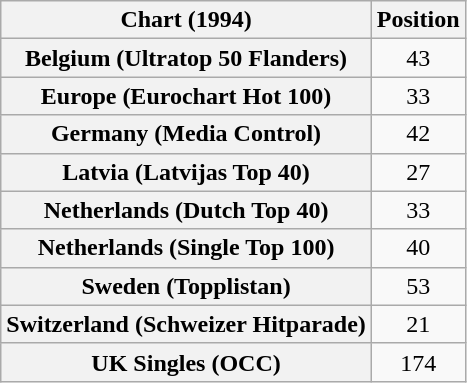<table class="wikitable sortable plainrowheaders" style="text-align:center">
<tr>
<th>Chart (1994)</th>
<th>Position</th>
</tr>
<tr>
<th scope="row">Belgium (Ultratop 50 Flanders)</th>
<td>43</td>
</tr>
<tr>
<th scope="row">Europe (Eurochart Hot 100)</th>
<td>33</td>
</tr>
<tr>
<th scope="row">Germany (Media Control)</th>
<td>42</td>
</tr>
<tr>
<th scope="row">Latvia (Latvijas Top 40)</th>
<td>27</td>
</tr>
<tr>
<th scope="row">Netherlands (Dutch Top 40)</th>
<td>33</td>
</tr>
<tr>
<th scope="row">Netherlands (Single Top 100)</th>
<td>40</td>
</tr>
<tr>
<th scope="row">Sweden (Topplistan)</th>
<td>53</td>
</tr>
<tr>
<th scope="row">Switzerland (Schweizer Hitparade)</th>
<td>21</td>
</tr>
<tr>
<th scope="row">UK Singles (OCC)</th>
<td>174</td>
</tr>
</table>
